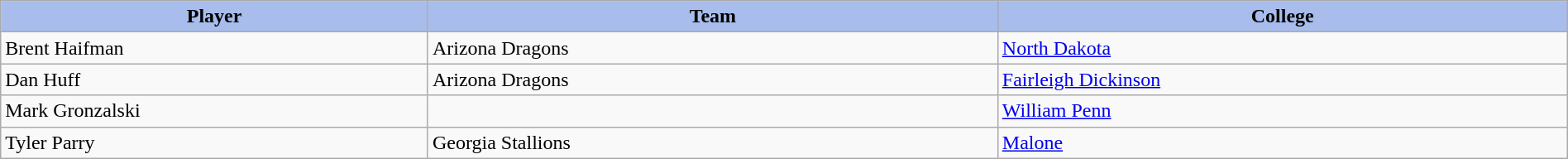<table class="wikitable sortable sortable" style="width:100%;">
<tr>
<th style="background:#a8bdec; width:15%;">Player</th>
<th style="width:20%; background:#a8bdec;">Team</th>
<th style="width:20%; background:#a8bdec;">College</th>
</tr>
<tr>
<td>Brent Haifman</td>
<td>Arizona Dragons</td>
<td><a href='#'>North Dakota</a></td>
</tr>
<tr>
<td>Dan Huff</td>
<td>Arizona Dragons</td>
<td><a href='#'>Fairleigh Dickinson</a></td>
</tr>
<tr>
<td>Mark Gronzalski</td>
<td></td>
<td><a href='#'>William Penn</a></td>
</tr>
<tr>
<td>Tyler Parry</td>
<td>Georgia Stallions</td>
<td><a href='#'>Malone</a></td>
</tr>
</table>
